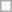<table class="wikitable">
<tr>
<td height:20px; width:20px"></td>
</tr>
</table>
